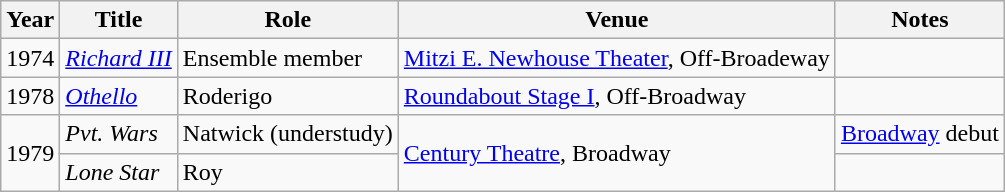<table class="wikitable sortable">
<tr>
<th>Year</th>
<th>Title</th>
<th>Role</th>
<th>Venue</th>
<th class="unsortable">Notes</th>
</tr>
<tr>
<td>1974</td>
<td><a href='#'><em>Richard III</em></a></td>
<td>Ensemble member</td>
<td><a href='#'>Mitzi E. Newhouse Theater</a>, Off-Broadeway</td>
<td></td>
</tr>
<tr>
<td>1978</td>
<td><em><a href='#'>Othello</a></em></td>
<td>Roderigo</td>
<td><a href='#'>Roundabout Stage I</a>, Off-Broadway</td>
<td></td>
</tr>
<tr>
<td rowspan="2">1979</td>
<td><em>Pvt. Wars</em></td>
<td>Natwick (understudy)</td>
<td rowspan="2"><a href='#'>Century Theatre</a>, Broadway</td>
<td><a href='#'>Broadway</a> debut</td>
</tr>
<tr>
<td><em>Lone Star</em></td>
<td>Roy</td>
<td></td>
</tr>
</table>
